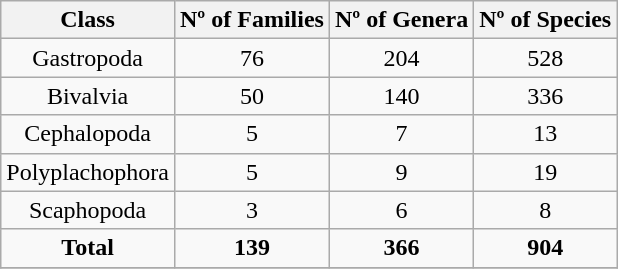<table class="wikitable" style="text-align:center">
<tr>
<th>Class</th>
<th>Nº of Families</th>
<th>Nº of Genera</th>
<th>Nº of Species</th>
</tr>
<tr text align="center" |>
<td>Gastropoda</td>
<td>76</td>
<td>204</td>
<td>528</td>
</tr>
<tr text align="center" |>
<td>Bivalvia</td>
<td>50</td>
<td>140</td>
<td>336</td>
</tr>
<tr text align="center" |>
<td>Cephalopoda</td>
<td>5</td>
<td>7</td>
<td>13</td>
</tr>
<tr text align="center" |>
<td>Polyplachophora</td>
<td>5</td>
<td>9</td>
<td>19</td>
</tr>
<tr text align="center" |>
<td>Scaphopoda</td>
<td>3</td>
<td>6</td>
<td>8</td>
</tr>
<tr text align="center" |>
<td><strong>Total</strong></td>
<td><strong>139</strong></td>
<td><strong>366</strong></td>
<td><strong>904</strong></td>
</tr>
<tr>
</tr>
</table>
